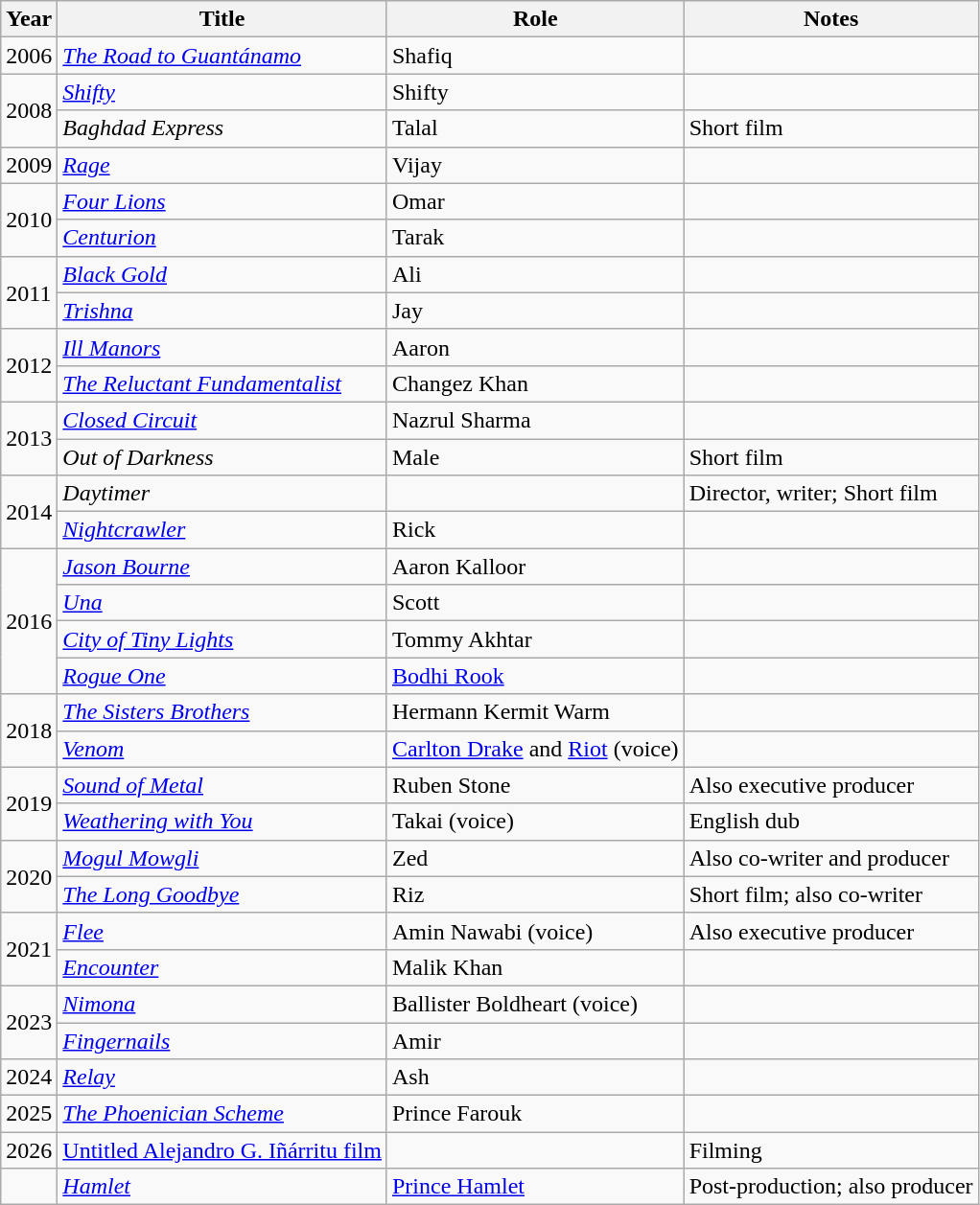<table class="wikitable sortable">
<tr>
<th>Year</th>
<th>Title</th>
<th>Role</th>
<th class="unsortable">Notes</th>
</tr>
<tr>
<td>2006</td>
<td><em><a href='#'>The Road to Guantánamo</a></em></td>
<td>Shafiq</td>
<td></td>
</tr>
<tr>
<td rowspan=2>2008</td>
<td><em><a href='#'>Shifty</a></em></td>
<td>Shifty</td>
<td></td>
</tr>
<tr>
<td><em>Baghdad Express</em></td>
<td>Talal</td>
<td>Short film</td>
</tr>
<tr>
<td>2009</td>
<td><em><a href='#'>Rage</a></em></td>
<td>Vijay</td>
<td></td>
</tr>
<tr>
<td rowspan=2>2010</td>
<td><em><a href='#'>Four Lions</a></em></td>
<td>Omar</td>
<td></td>
</tr>
<tr>
<td><em><a href='#'>Centurion</a></em></td>
<td>Tarak</td>
<td></td>
</tr>
<tr>
<td rowspan=2>2011</td>
<td><em><a href='#'>Black Gold</a></em></td>
<td>Ali</td>
<td></td>
</tr>
<tr>
<td><em><a href='#'>Trishna</a></em></td>
<td>Jay</td>
<td></td>
</tr>
<tr>
<td rowspan=2>2012</td>
<td><em><a href='#'>Ill Manors</a></em></td>
<td>Aaron</td>
<td></td>
</tr>
<tr>
<td><em><a href='#'>The Reluctant Fundamentalist</a></em></td>
<td>Changez Khan</td>
<td></td>
</tr>
<tr>
<td rowspan=2>2013</td>
<td><em><a href='#'>Closed Circuit</a></em></td>
<td>Nazrul Sharma</td>
<td></td>
</tr>
<tr>
<td><em>Out of Darkness</em></td>
<td>Male</td>
<td>Short film</td>
</tr>
<tr>
<td rowspan=2>2014</td>
<td><em>Daytimer</em></td>
<td></td>
<td>Director, writer; Short film</td>
</tr>
<tr>
<td><em><a href='#'>Nightcrawler</a></em></td>
<td>Rick</td>
<td></td>
</tr>
<tr>
<td rowspan=4>2016</td>
<td><em><a href='#'>Jason Bourne</a></em></td>
<td>Aaron Kalloor</td>
<td></td>
</tr>
<tr>
<td><em><a href='#'>Una</a></em></td>
<td>Scott</td>
<td></td>
</tr>
<tr>
<td><em><a href='#'>City of Tiny Lights</a></em></td>
<td>Tommy Akhtar</td>
<td></td>
</tr>
<tr>
<td><em><a href='#'>Rogue One</a></em></td>
<td><a href='#'>Bodhi Rook</a></td>
<td></td>
</tr>
<tr>
<td rowspan=2>2018</td>
<td><em><a href='#'>The Sisters Brothers</a></em></td>
<td>Hermann Kermit Warm</td>
<td></td>
</tr>
<tr>
<td><em><a href='#'>Venom</a></em></td>
<td><a href='#'>Carlton Drake</a> and <a href='#'>Riot</a> (voice)</td>
<td></td>
</tr>
<tr>
<td rowspan=2>2019</td>
<td><em><a href='#'>Sound of Metal</a></em></td>
<td>Ruben Stone</td>
<td>Also executive producer</td>
</tr>
<tr>
<td><em><a href='#'>Weathering with You</a></em></td>
<td>Takai (voice)</td>
<td>English dub</td>
</tr>
<tr>
<td rowspan=2>2020</td>
<td><em><a href='#'>Mogul Mowgli</a></em></td>
<td>Zed</td>
<td>Also co-writer and producer</td>
</tr>
<tr>
<td><em><a href='#'>The Long Goodbye</a></em></td>
<td>Riz</td>
<td>Short film; also co-writer</td>
</tr>
<tr>
<td rowspan=2>2021</td>
<td><em><a href='#'>Flee</a></em></td>
<td>Amin Nawabi (voice)</td>
<td>Also executive producer</td>
</tr>
<tr>
<td><em><a href='#'>Encounter</a></em></td>
<td>Malik Khan</td>
<td></td>
</tr>
<tr>
<td rowspan=2>2023</td>
<td><em><a href='#'>Nimona</a></em></td>
<td>Ballister Boldheart (voice)</td>
<td></td>
</tr>
<tr>
<td><em><a href='#'>Fingernails</a></em></td>
<td>Amir</td>
<td></td>
</tr>
<tr>
<td>2024</td>
<td><em><a href='#'>Relay</a></em></td>
<td>Ash</td>
<td></td>
</tr>
<tr>
<td>2025</td>
<td><em><a href='#'>The Phoenician Scheme</a></em></td>
<td>Prince Farouk</td>
<td></td>
</tr>
<tr>
<td>2026</td>
<td><a href='#'>Untitled Alejandro G. Iñárritu film</a></td>
<td></td>
<td>Filming</td>
</tr>
<tr>
<td></td>
<td><em><a href='#'>Hamlet</a></em></td>
<td><a href='#'>Prince Hamlet</a></td>
<td>Post-production; also producer</td>
</tr>
</table>
